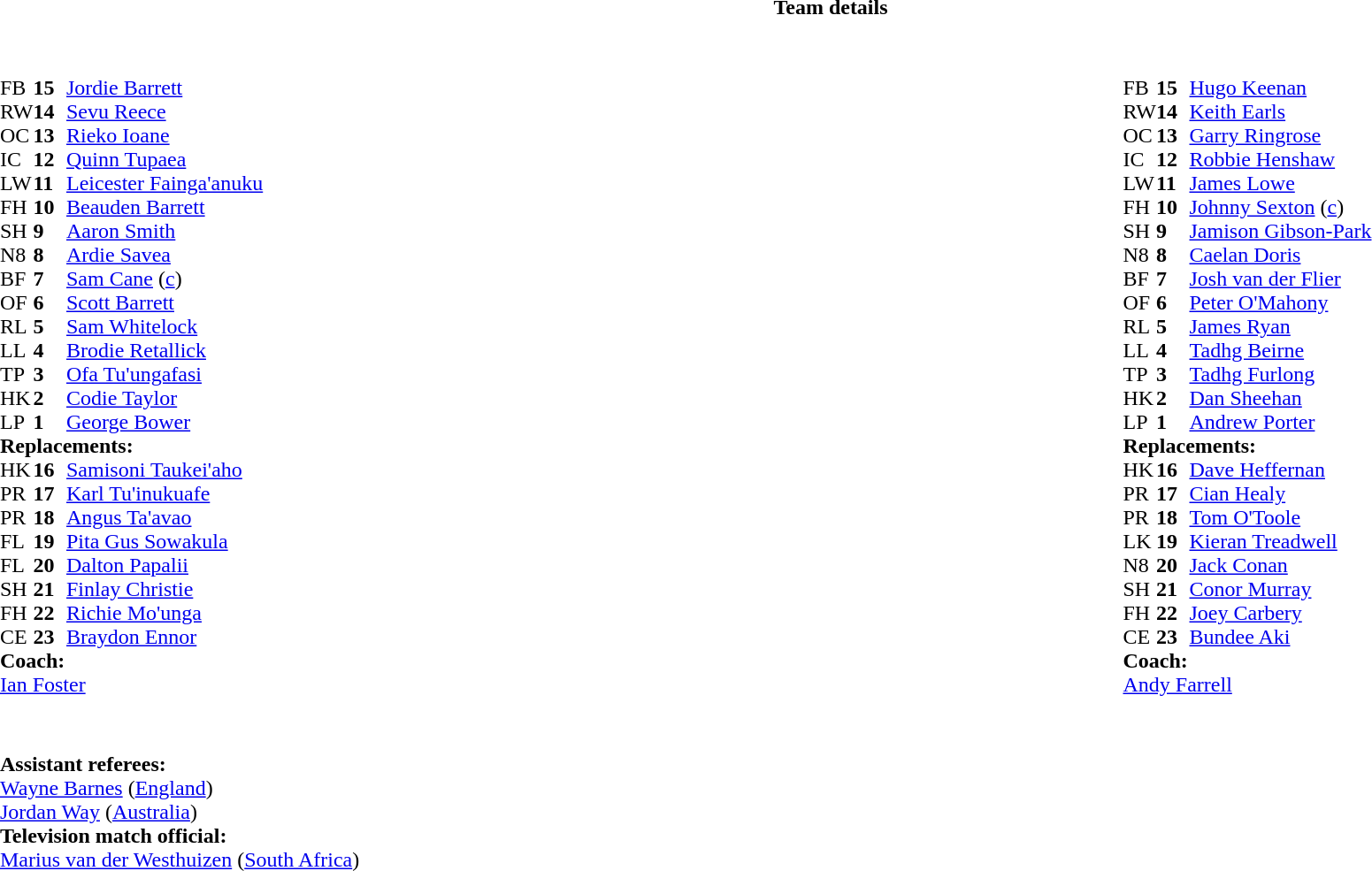<table border="0" style="width:100%;" class="collapsible collapsed">
<tr>
<th>Team details</th>
</tr>
<tr>
<td><br><table style="width:100%">
<tr>
<td style="vertical-align:top;width:50%"><br><table cellspacing="0" cellpadding="0">
<tr>
<th width="25"></th>
<th width="25"></th>
</tr>
<tr>
<td>FB</td>
<td><strong>15</strong></td>
<td><a href='#'>Jordie Barrett</a></td>
</tr>
<tr>
<td>RW</td>
<td><strong>14</strong></td>
<td><a href='#'>Sevu Reece</a></td>
</tr>
<tr>
<td>OC</td>
<td><strong>13</strong></td>
<td><a href='#'>Rieko Ioane</a></td>
</tr>
<tr>
<td>IC</td>
<td><strong>12</strong></td>
<td><a href='#'>Quinn Tupaea</a></td>
<td></td>
<td></td>
</tr>
<tr>
<td>LW</td>
<td><strong>11</strong></td>
<td><a href='#'>Leicester Fainga'anuku</a></td>
</tr>
<tr>
<td>FH</td>
<td><strong>10</strong></td>
<td><a href='#'>Beauden Barrett</a></td>
</tr>
<tr>
<td>SH</td>
<td><strong>9</strong></td>
<td><a href='#'>Aaron Smith</a></td>
<td></td>
<td></td>
</tr>
<tr>
<td>N8</td>
<td><strong>8</strong></td>
<td><a href='#'>Ardie Savea</a></td>
</tr>
<tr>
<td>BF</td>
<td><strong>7</strong></td>
<td><a href='#'>Sam Cane</a> (<a href='#'>c</a>)</td>
<td></td>
<td></td>
</tr>
<tr>
<td>OF</td>
<td><strong>6</strong></td>
<td><a href='#'>Scott Barrett</a></td>
</tr>
<tr>
<td>RL</td>
<td><strong>5</strong></td>
<td><a href='#'>Sam Whitelock</a></td>
</tr>
<tr>
<td>LL</td>
<td><strong>4</strong></td>
<td><a href='#'>Brodie Retallick</a></td>
<td></td>
<td></td>
</tr>
<tr>
<td>TP</td>
<td><strong>3</strong></td>
<td><a href='#'>Ofa Tu'ungafasi</a></td>
<td></td>
<td></td>
</tr>
<tr>
<td>HK</td>
<td><strong>2</strong></td>
<td><a href='#'>Codie Taylor</a></td>
<td></td>
<td></td>
</tr>
<tr>
<td>LP</td>
<td><strong>1</strong></td>
<td><a href='#'>George Bower</a></td>
<td></td>
<td></td>
</tr>
<tr>
<td colspan="3"><strong>Replacements:</strong></td>
</tr>
<tr>
<td>HK</td>
<td><strong>16</strong></td>
<td><a href='#'>Samisoni Taukei'aho</a></td>
<td></td>
<td></td>
</tr>
<tr>
<td>PR</td>
<td><strong>17</strong></td>
<td><a href='#'>Karl Tu'inukuafe</a> </td>
<td></td>
<td></td>
</tr>
<tr>
<td>PR</td>
<td><strong>18</strong></td>
<td><a href='#'>Angus Ta'avao</a></td>
<td></td>
<td></td>
</tr>
<tr>
<td>FL</td>
<td><strong>19</strong></td>
<td><a href='#'>Pita Gus Sowakula</a></td>
<td></td>
<td></td>
</tr>
<tr>
<td>FL</td>
<td><strong>20</strong></td>
<td><a href='#'>Dalton Papalii</a></td>
<td></td>
<td></td>
</tr>
<tr>
<td>SH</td>
<td><strong>21</strong></td>
<td><a href='#'>Finlay Christie</a></td>
<td></td>
<td></td>
</tr>
<tr>
<td>FH</td>
<td><strong>22</strong></td>
<td><a href='#'>Richie Mo'unga</a></td>
<td></td>
<td></td>
</tr>
<tr>
<td>CE</td>
<td><strong>23</strong></td>
<td><a href='#'>Braydon Ennor</a></td>
</tr>
<tr>
<td colspan="3"><strong>Coach:</strong></td>
</tr>
<tr>
<td colspan="3"> <a href='#'>Ian Foster</a></td>
</tr>
</table>
</td>
<td style="vertical-align:top;width:50%"><br><table cellspacing="0" cellpadding="0" style="margin:auto">
<tr>
<th width="25"></th>
<th width="25"></th>
</tr>
<tr>
<td>FB</td>
<td><strong>15</strong></td>
<td><a href='#'>Hugo Keenan</a></td>
</tr>
<tr>
<td>RW</td>
<td><strong>14</strong></td>
<td><a href='#'>Keith Earls</a></td>
<td></td>
<td></td>
</tr>
<tr>
<td>OC</td>
<td><strong>13</strong></td>
<td><a href='#'>Garry Ringrose</a></td>
</tr>
<tr>
<td>IC</td>
<td><strong>12</strong></td>
<td><a href='#'>Robbie Henshaw</a></td>
</tr>
<tr>
<td>LW</td>
<td><strong>11</strong></td>
<td><a href='#'>James Lowe</a></td>
</tr>
<tr>
<td>FH</td>
<td><strong>10</strong></td>
<td><a href='#'>Johnny Sexton</a> (<a href='#'>c</a>)</td>
<td></td>
<td></td>
</tr>
<tr>
<td>SH</td>
<td><strong>9</strong></td>
<td><a href='#'>Jamison Gibson-Park</a></td>
<td></td>
<td></td>
</tr>
<tr>
<td>N8</td>
<td><strong>8</strong></td>
<td><a href='#'>Caelan Doris</a></td>
<td></td>
<td></td>
</tr>
<tr>
<td>BF</td>
<td><strong>7</strong></td>
<td><a href='#'>Josh van der Flier</a></td>
</tr>
<tr>
<td>OF</td>
<td><strong>6</strong></td>
<td><a href='#'>Peter O'Mahony</a></td>
</tr>
<tr>
<td>RL</td>
<td><strong>5</strong></td>
<td><a href='#'>James Ryan</a></td>
</tr>
<tr>
<td>LL</td>
<td><strong>4</strong></td>
<td><a href='#'>Tadhg Beirne</a></td>
<td></td>
<td></td>
</tr>
<tr>
<td>TP</td>
<td><strong>3</strong></td>
<td><a href='#'>Tadhg Furlong</a></td>
<td></td>
<td></td>
</tr>
<tr>
<td>HK</td>
<td><strong>2</strong></td>
<td><a href='#'>Dan Sheehan</a></td>
<td></td>
<td></td>
<td></td>
</tr>
<tr>
<td>LP</td>
<td><strong>1</strong></td>
<td><a href='#'>Andrew Porter</a></td>
</tr>
<tr>
<td colspan="3"><strong>Replacements:</strong></td>
</tr>
<tr>
<td>HK</td>
<td><strong>16</strong></td>
<td><a href='#'>Dave Heffernan</a></td>
<td></td>
<td></td>
<td></td>
</tr>
<tr>
<td>PR</td>
<td><strong>17</strong></td>
<td><a href='#'>Cian Healy</a></td>
</tr>
<tr>
<td>PR</td>
<td><strong>18</strong></td>
<td><a href='#'>Tom O'Toole</a></td>
<td></td>
<td></td>
</tr>
<tr>
<td>LK</td>
<td><strong>19</strong></td>
<td><a href='#'>Kieran Treadwell</a></td>
<td></td>
<td></td>
</tr>
<tr>
<td>N8</td>
<td><strong>20</strong></td>
<td><a href='#'>Jack Conan</a></td>
<td></td>
<td></td>
</tr>
<tr>
<td>SH</td>
<td><strong>21</strong></td>
<td><a href='#'>Conor Murray</a></td>
<td></td>
<td></td>
</tr>
<tr>
<td>FH</td>
<td><strong>22</strong></td>
<td><a href='#'>Joey Carbery</a></td>
<td></td>
<td></td>
</tr>
<tr>
<td>CE</td>
<td><strong>23</strong></td>
<td><a href='#'>Bundee Aki</a></td>
<td></td>
<td></td>
</tr>
<tr>
<td colspan="3"><strong>Coach:</strong></td>
</tr>
<tr>
<td colspan="3"> <a href='#'>Andy Farrell</a></td>
</tr>
</table>
</td>
</tr>
</table>
<table style="width:100%">
<tr>
<td><br><br><strong>Assistant referees:</strong>
<br><a href='#'>Wayne Barnes</a> (<a href='#'>England</a>)
<br><a href='#'>Jordan Way</a> (<a href='#'>Australia</a>)
<br><strong>Television match official:</strong>
<br><a href='#'>Marius van der Westhuizen</a> (<a href='#'>South Africa</a>)</td>
</tr>
</table>
</td>
</tr>
</table>
